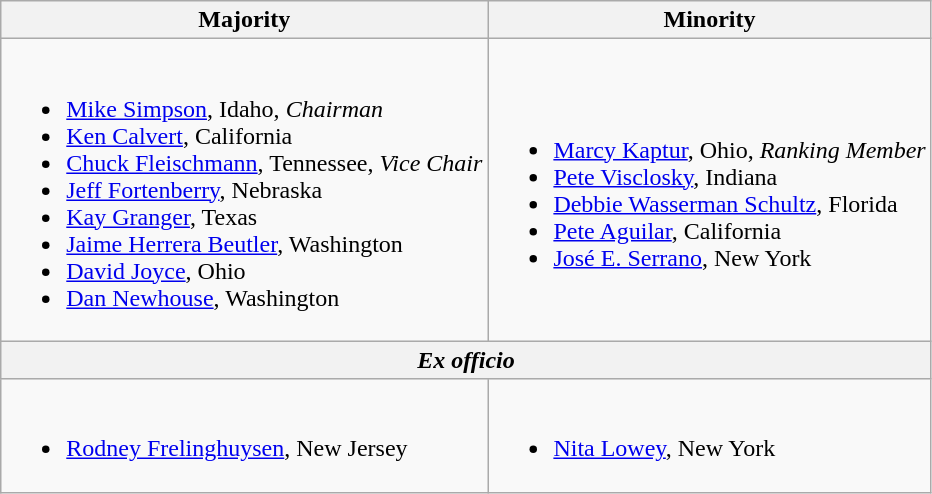<table class=wikitable>
<tr>
<th>Majority</th>
<th>Minority</th>
</tr>
<tr>
<td><br><ul><li><a href='#'>Mike Simpson</a>, Idaho, <em>Chairman</em></li><li><a href='#'>Ken Calvert</a>, California</li><li><a href='#'>Chuck Fleischmann</a>, Tennessee, <em>Vice Chair</em></li><li><a href='#'>Jeff Fortenberry</a>, Nebraska</li><li><a href='#'>Kay Granger</a>, Texas</li><li><a href='#'>Jaime Herrera Beutler</a>, Washington</li><li><a href='#'>David Joyce</a>, Ohio</li><li><a href='#'>Dan Newhouse</a>, Washington</li></ul></td>
<td><br><ul><li><a href='#'>Marcy Kaptur</a>, Ohio, <em>Ranking Member</em></li><li><a href='#'>Pete Visclosky</a>, Indiana</li><li><a href='#'>Debbie Wasserman Schultz</a>, Florida</li><li><a href='#'>Pete Aguilar</a>, California</li><li><a href='#'>José E. Serrano</a>, New York</li></ul></td>
</tr>
<tr>
<th colspan=2><em>Ex officio</em></th>
</tr>
<tr>
<td><br><ul><li><a href='#'>Rodney Frelinghuysen</a>, New Jersey</li></ul></td>
<td><br><ul><li><a href='#'>Nita Lowey</a>, New York</li></ul></td>
</tr>
</table>
